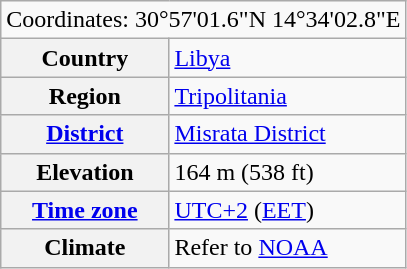<table class="wikitable">
<tr>
<td colspan="2">Coordinates: 30°57'01.6"N 14°34'02.8"E</td>
</tr>
<tr>
<th>Country</th>
<td><a href='#'>Libya</a></td>
</tr>
<tr>
<th>Region</th>
<td><a href='#'>Tripolitania</a></td>
</tr>
<tr>
<th><a href='#'>District</a></th>
<td><a href='#'>Misrata District</a></td>
</tr>
<tr>
<th>Elevation</th>
<td>164 m (538 ft)</td>
</tr>
<tr>
<th><a href='#'>Time zone</a></th>
<td><a href='#'>UTC+2</a> (<a href='#'>EET</a>)</td>
</tr>
<tr>
<th>Climate</th>
<td>Refer to <a href='#'>NOAA</a></td>
</tr>
</table>
